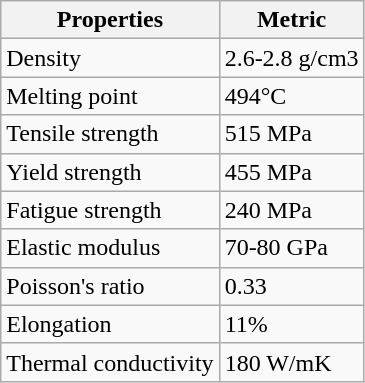<table class="wikitable">
<tr>
<th>Properties</th>
<th>Metric</th>
</tr>
<tr>
<td>Density</td>
<td>2.6-2.8 g/cm3</td>
</tr>
<tr>
<td>Melting point</td>
<td>494°C</td>
</tr>
<tr>
<td>Tensile strength</td>
<td>515 MPa</td>
</tr>
<tr>
<td>Yield strength</td>
<td>455 MPa</td>
</tr>
<tr>
<td>Fatigue strength</td>
<td>240 MPa</td>
</tr>
<tr>
<td>Elastic modulus</td>
<td>70-80 GPa</td>
</tr>
<tr>
<td>Poisson's ratio</td>
<td>0.33</td>
</tr>
<tr>
<td>Elongation</td>
<td>11%</td>
</tr>
<tr>
<td>Thermal conductivity</td>
<td>180 W/mK</td>
</tr>
</table>
